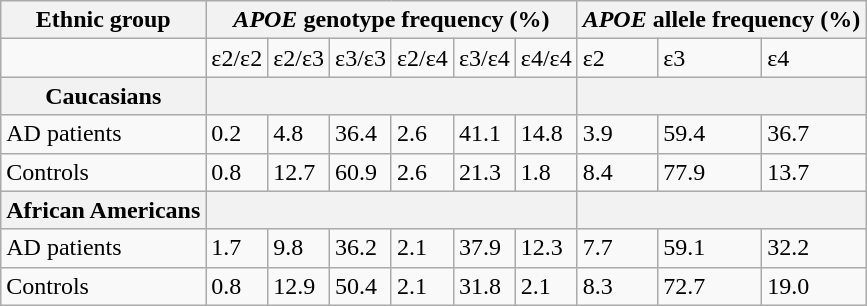<table class="wikitable">
<tr>
<th>Ethnic group</th>
<th colspan="6"><em>APOE</em> genotype frequency (%)</th>
<th colspan="3"><em>APOE</em> allele frequency (%)</th>
</tr>
<tr>
<td></td>
<td>ε2/ε2</td>
<td>ε2/ε3</td>
<td>ε3/ε3</td>
<td>ε2/ε4</td>
<td>ε3/ε4</td>
<td>ε4/ε4</td>
<td>ε2</td>
<td>ε3</td>
<td>ε4</td>
</tr>
<tr>
<th>Caucasians</th>
<th colspan="6"></th>
<th colspan="3"></th>
</tr>
<tr>
<td>AD patients</td>
<td>0.2</td>
<td>4.8</td>
<td>36.4</td>
<td>2.6</td>
<td>41.1</td>
<td>14.8</td>
<td>3.9</td>
<td>59.4</td>
<td>36.7</td>
</tr>
<tr>
<td>Controls</td>
<td>0.8</td>
<td>12.7</td>
<td>60.9</td>
<td>2.6</td>
<td>21.3</td>
<td>1.8</td>
<td>8.4</td>
<td>77.9</td>
<td>13.7</td>
</tr>
<tr>
<th>African Americans</th>
<th colspan="6"></th>
<th colspan="3"></th>
</tr>
<tr>
<td>AD patients</td>
<td>1.7</td>
<td>9.8</td>
<td>36.2</td>
<td>2.1</td>
<td>37.9</td>
<td>12.3</td>
<td>7.7</td>
<td>59.1</td>
<td>32.2</td>
</tr>
<tr>
<td>Controls</td>
<td>0.8</td>
<td>12.9</td>
<td>50.4</td>
<td>2.1</td>
<td>31.8</td>
<td>2.1</td>
<td>8.3</td>
<td>72.7</td>
<td>19.0</td>
</tr>
</table>
